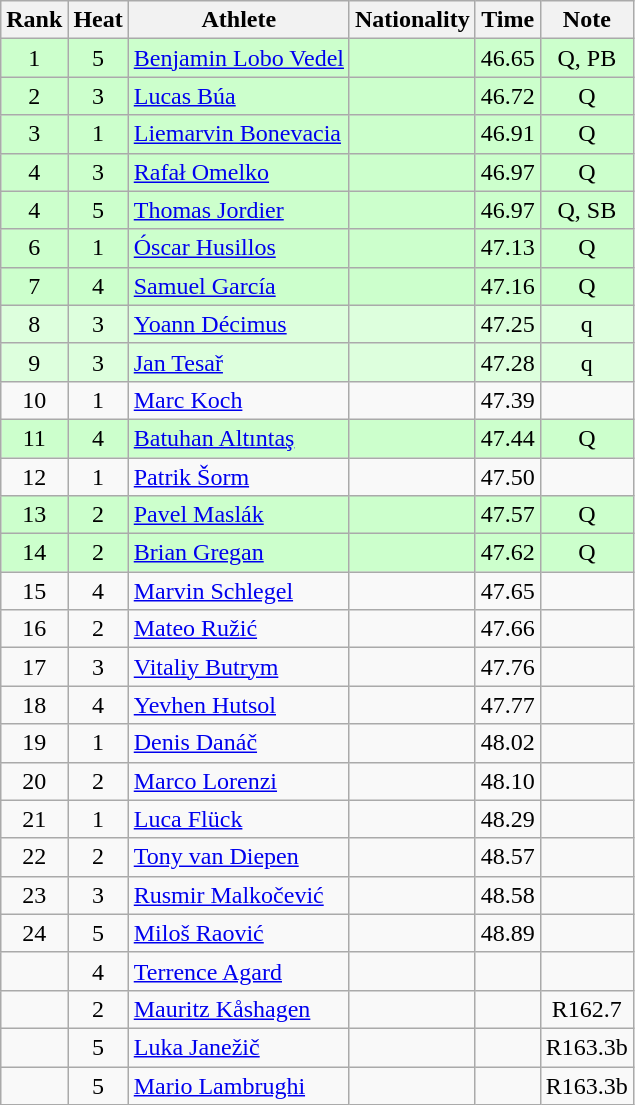<table class="wikitable sortable" style="text-align:center">
<tr>
<th>Rank</th>
<th>Heat</th>
<th>Athlete</th>
<th>Nationality</th>
<th>Time</th>
<th>Note</th>
</tr>
<tr bgcolor=ccffcc>
<td>1</td>
<td>5</td>
<td align=left><a href='#'>Benjamin Lobo Vedel</a></td>
<td align=left></td>
<td>46.65</td>
<td>Q, PB</td>
</tr>
<tr bgcolor=ccffcc>
<td>2</td>
<td>3</td>
<td align=left><a href='#'>Lucas Búa</a></td>
<td align=left></td>
<td>46.72</td>
<td>Q</td>
</tr>
<tr bgcolor=ccffcc>
<td>3</td>
<td>1</td>
<td align=left><a href='#'>Liemarvin Bonevacia</a></td>
<td align=left></td>
<td>46.91</td>
<td>Q</td>
</tr>
<tr bgcolor=ccffcc>
<td>4</td>
<td>3</td>
<td align=left><a href='#'>Rafał Omelko</a></td>
<td align=left></td>
<td>46.97</td>
<td>Q</td>
</tr>
<tr bgcolor=ccffcc>
<td>4</td>
<td>5</td>
<td align=left><a href='#'>Thomas Jordier</a></td>
<td align=left></td>
<td>46.97</td>
<td>Q, SB</td>
</tr>
<tr bgcolor=ccffcc>
<td>6</td>
<td>1</td>
<td align=left><a href='#'>Óscar Husillos</a></td>
<td align=left></td>
<td>47.13</td>
<td>Q</td>
</tr>
<tr bgcolor=ccffcc>
<td>7</td>
<td>4</td>
<td align=left><a href='#'>Samuel García</a></td>
<td align=left></td>
<td>47.16</td>
<td>Q</td>
</tr>
<tr bgcolor=ddffdd>
<td>8</td>
<td>3</td>
<td align=left><a href='#'>Yoann Décimus</a></td>
<td align=left></td>
<td>47.25</td>
<td>q</td>
</tr>
<tr bgcolor=ddffdd>
<td>9</td>
<td>3</td>
<td align=left><a href='#'>Jan Tesař</a></td>
<td align=left></td>
<td>47.28</td>
<td>q</td>
</tr>
<tr>
<td>10</td>
<td>1</td>
<td align=left><a href='#'>Marc Koch</a></td>
<td align=left></td>
<td>47.39</td>
<td></td>
</tr>
<tr bgcolor=ccffcc>
<td>11</td>
<td>4</td>
<td align=left><a href='#'>Batuhan Altıntaş</a></td>
<td align=left></td>
<td>47.44</td>
<td>Q</td>
</tr>
<tr>
<td>12</td>
<td>1</td>
<td align=left><a href='#'>Patrik Šorm</a></td>
<td align=left></td>
<td>47.50</td>
<td></td>
</tr>
<tr bgcolor=ccffcc>
<td>13</td>
<td>2</td>
<td align=left><a href='#'>Pavel Maslák</a></td>
<td align=left></td>
<td>47.57</td>
<td>Q</td>
</tr>
<tr bgcolor=ccffcc>
<td>14</td>
<td>2</td>
<td align=left><a href='#'>Brian Gregan</a></td>
<td align=left></td>
<td>47.62</td>
<td>Q</td>
</tr>
<tr>
<td>15</td>
<td>4</td>
<td align=left><a href='#'>Marvin Schlegel</a></td>
<td align=left></td>
<td>47.65</td>
<td></td>
</tr>
<tr>
<td>16</td>
<td>2</td>
<td align=left><a href='#'>Mateo Ružić</a></td>
<td align=left></td>
<td>47.66</td>
<td></td>
</tr>
<tr>
<td>17</td>
<td>3</td>
<td align=left><a href='#'>Vitaliy Butrym</a></td>
<td align=left></td>
<td>47.76</td>
<td></td>
</tr>
<tr>
<td>18</td>
<td>4</td>
<td align=left><a href='#'>Yevhen Hutsol</a></td>
<td align=left></td>
<td>47.77</td>
<td></td>
</tr>
<tr>
<td>19</td>
<td>1</td>
<td align=left><a href='#'>Denis Danáč</a></td>
<td align=left></td>
<td>48.02</td>
<td></td>
</tr>
<tr>
<td>20</td>
<td>2</td>
<td align=left><a href='#'>Marco Lorenzi</a></td>
<td align=left></td>
<td>48.10</td>
<td></td>
</tr>
<tr>
<td>21</td>
<td>1</td>
<td align=left><a href='#'>Luca Flück</a></td>
<td align=left></td>
<td>48.29</td>
<td></td>
</tr>
<tr>
<td>22</td>
<td>2</td>
<td align=left><a href='#'>Tony van Diepen</a></td>
<td align=left></td>
<td>48.57</td>
<td></td>
</tr>
<tr>
<td>23</td>
<td>3</td>
<td align=left><a href='#'>Rusmir Malkočević</a></td>
<td align=left></td>
<td>48.58</td>
<td></td>
</tr>
<tr>
<td>24</td>
<td>5</td>
<td align=left><a href='#'>Miloš Raović</a></td>
<td align=left></td>
<td>48.89</td>
<td></td>
</tr>
<tr>
<td></td>
<td>4</td>
<td align=left><a href='#'>Terrence Agard</a></td>
<td align=left></td>
<td></td>
<td></td>
</tr>
<tr>
<td></td>
<td>2</td>
<td align=left><a href='#'>Mauritz Kåshagen</a></td>
<td align=left></td>
<td></td>
<td>R162.7</td>
</tr>
<tr>
<td></td>
<td>5</td>
<td align=left><a href='#'>Luka Janežič</a></td>
<td align=left></td>
<td></td>
<td>R163.3b</td>
</tr>
<tr>
<td></td>
<td>5</td>
<td align=left><a href='#'>Mario Lambrughi</a></td>
<td align=left></td>
<td></td>
<td>R163.3b</td>
</tr>
</table>
